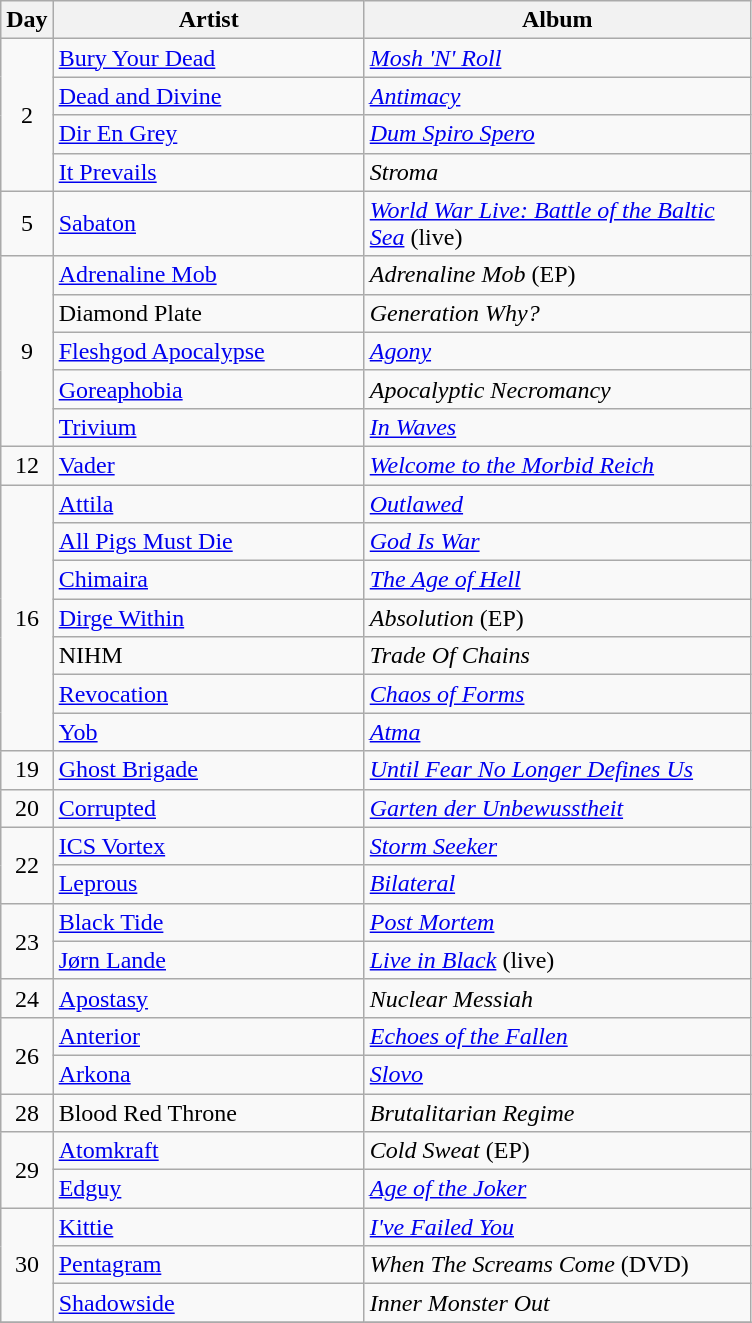<table class="wikitable" border="1">
<tr>
<th width="20">Day</th>
<th width="200">Artist</th>
<th width="250">Album</th>
</tr>
<tr>
<td align="center" rowspan="4">2</td>
<td><a href='#'>Bury Your Dead</a></td>
<td><em><a href='#'>Mosh 'N' Roll</a></em></td>
</tr>
<tr>
<td><a href='#'>Dead and Divine</a></td>
<td><em><a href='#'>Antimacy</a></em></td>
</tr>
<tr>
<td><a href='#'>Dir En Grey</a></td>
<td><em><a href='#'>Dum Spiro Spero</a></em></td>
</tr>
<tr>
<td><a href='#'>It Prevails</a></td>
<td><em>Stroma</em></td>
</tr>
<tr>
<td align="center" rowspan="1">5</td>
<td><a href='#'>Sabaton</a></td>
<td><em><a href='#'>World War Live: Battle of the Baltic Sea</a></em> (live)</td>
</tr>
<tr>
<td align="center" rowspan="5">9</td>
<td><a href='#'>Adrenaline Mob</a></td>
<td><em>Adrenaline Mob</em> (EP)</td>
</tr>
<tr>
<td>Diamond Plate</td>
<td><em>Generation Why?</em></td>
</tr>
<tr>
<td><a href='#'>Fleshgod Apocalypse</a></td>
<td><em><a href='#'>Agony</a></em></td>
</tr>
<tr>
<td><a href='#'>Goreaphobia</a></td>
<td><em>Apocalyptic Necromancy</em></td>
</tr>
<tr>
<td><a href='#'>Trivium</a></td>
<td><em><a href='#'>In Waves</a></em></td>
</tr>
<tr>
<td align="center" rowspan="1">12</td>
<td><a href='#'>Vader</a></td>
<td><em><a href='#'>Welcome to the Morbid Reich</a></em></td>
</tr>
<tr>
<td align="center" rowspan="7">16</td>
<td><a href='#'>Attila</a></td>
<td><em><a href='#'>Outlawed</a></em></td>
</tr>
<tr>
<td><a href='#'>All Pigs Must Die</a></td>
<td><em><a href='#'>God Is War</a></em></td>
</tr>
<tr>
<td><a href='#'>Chimaira</a></td>
<td><em><a href='#'>The Age of Hell</a></em></td>
</tr>
<tr>
<td><a href='#'>Dirge Within</a></td>
<td><em>Absolution</em> (EP)</td>
</tr>
<tr>
<td>NIHM</td>
<td><em>Trade Of Chains</em></td>
</tr>
<tr>
<td><a href='#'>Revocation</a></td>
<td><em><a href='#'>Chaos of Forms</a></em></td>
</tr>
<tr>
<td><a href='#'>Yob</a></td>
<td><em><a href='#'>Atma</a></em></td>
</tr>
<tr>
<td align="center" rowspan="1">19</td>
<td><a href='#'>Ghost Brigade</a></td>
<td><em><a href='#'>Until Fear No Longer Defines Us</a></em></td>
</tr>
<tr>
<td align="center" rowspan="1">20</td>
<td><a href='#'>Corrupted</a></td>
<td><em><a href='#'>Garten der Unbewusstheit</a></em></td>
</tr>
<tr>
<td align="center" rowspan="2">22</td>
<td><a href='#'>ICS Vortex</a></td>
<td><em><a href='#'>Storm Seeker</a></em></td>
</tr>
<tr>
<td><a href='#'>Leprous</a></td>
<td><em><a href='#'>Bilateral</a></em></td>
</tr>
<tr>
<td align="center" rowspan="2">23</td>
<td><a href='#'>Black Tide</a></td>
<td><em><a href='#'>Post Mortem</a></em></td>
</tr>
<tr>
<td><a href='#'>Jørn Lande</a></td>
<td><em><a href='#'>Live in Black</a></em> (live)</td>
</tr>
<tr>
<td align="center" rowspan="1">24</td>
<td><a href='#'>Apostasy</a></td>
<td><em>Nuclear Messiah</em></td>
</tr>
<tr>
<td align="center" rowspan="2">26</td>
<td><a href='#'>Anterior</a></td>
<td><em><a href='#'>Echoes of the Fallen</a></em></td>
</tr>
<tr>
<td><a href='#'>Arkona</a></td>
<td><em><a href='#'>Slovo</a></em></td>
</tr>
<tr>
<td align="center" rowspan="1">28</td>
<td>Blood Red Throne</td>
<td><em>Brutalitarian Regime</em></td>
</tr>
<tr>
<td align="center" rowspan="2">29</td>
<td><a href='#'>Atomkraft</a></td>
<td><em>Cold Sweat</em> (EP)</td>
</tr>
<tr>
<td><a href='#'>Edguy</a></td>
<td><em><a href='#'>Age of the Joker</a></em></td>
</tr>
<tr>
<td align="center" rowspan="3">30</td>
<td><a href='#'>Kittie</a></td>
<td><em><a href='#'>I've Failed You</a></em></td>
</tr>
<tr>
<td><a href='#'>Pentagram</a></td>
<td><em>When The Screams Come</em> (DVD)</td>
</tr>
<tr>
<td><a href='#'>Shadowside</a></td>
<td><em>Inner Monster Out</em></td>
</tr>
<tr>
</tr>
</table>
